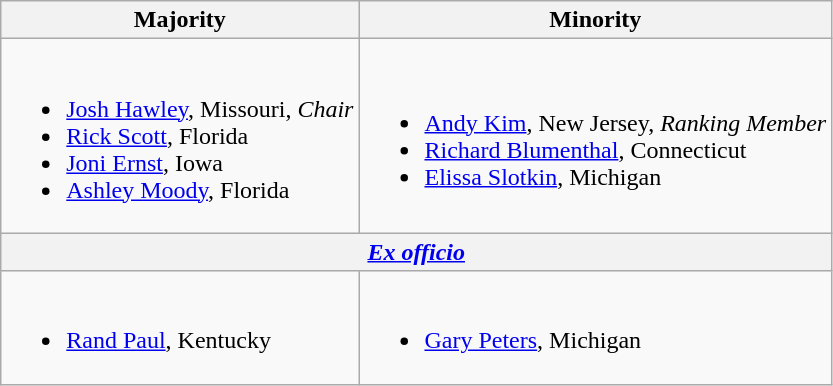<table class=wikitable>
<tr>
<th>Majority</th>
<th>Minority</th>
</tr>
<tr>
<td><br><ul><li><a href='#'>Josh Hawley</a>, Missouri, <em>Chair</em></li><li><a href='#'>Rick Scott</a>, Florida</li><li><a href='#'>Joni Ernst</a>, Iowa</li><li><a href='#'>Ashley Moody</a>, Florida</li></ul></td>
<td><br><ul><li><a href='#'>Andy Kim</a>, New Jersey, <em>Ranking Member</em></li><li><a href='#'>Richard Blumenthal</a>, Connecticut</li><li><a href='#'>Elissa Slotkin</a>, Michigan</li></ul></td>
</tr>
<tr>
<th colspan=2><em><a href='#'>Ex officio</a></em></th>
</tr>
<tr>
<td><br><ul><li><a href='#'>Rand Paul</a>, Kentucky</li></ul></td>
<td><br><ul><li><a href='#'>Gary Peters</a>, Michigan</li></ul></td>
</tr>
</table>
